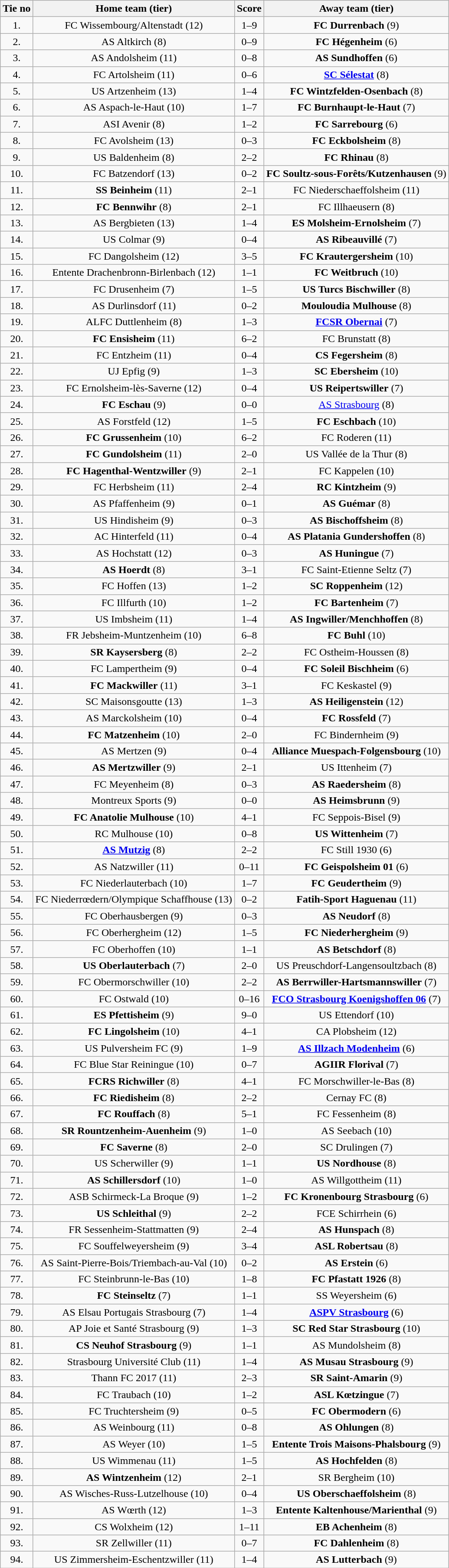<table class="wikitable" style="text-align: center">
<tr>
<th>Tie no</th>
<th>Home team (tier)</th>
<th>Score</th>
<th>Away team (tier)</th>
</tr>
<tr>
<td>1.</td>
<td>FC Wissembourg/Altenstadt (12)</td>
<td>1–9</td>
<td><strong>FC Durrenbach</strong> (9)</td>
</tr>
<tr>
<td>2.</td>
<td>AS Altkirch (8)</td>
<td>0–9</td>
<td><strong>FC Hégenheim</strong> (6)</td>
</tr>
<tr>
<td>3.</td>
<td>AS Andolsheim (11)</td>
<td>0–8</td>
<td><strong>AS Sundhoffen</strong> (6)</td>
</tr>
<tr>
<td>4.</td>
<td>FC Artolsheim (11)</td>
<td>0–6</td>
<td><strong><a href='#'>SC Sélestat</a></strong> (8)</td>
</tr>
<tr>
<td>5.</td>
<td>US Artzenheim (13)</td>
<td>1–4</td>
<td><strong>FC Wintzfelden-Osenbach</strong> (8)</td>
</tr>
<tr>
<td>6.</td>
<td>AS Aspach-le-Haut (10)</td>
<td>1–7</td>
<td><strong>FC Burnhaupt-le-Haut</strong> (7)</td>
</tr>
<tr>
<td>7.</td>
<td>ASI Avenir (8)</td>
<td>1–2</td>
<td><strong>FC Sarrebourg</strong> (6)</td>
</tr>
<tr>
<td>8.</td>
<td>FC Avolsheim (13)</td>
<td>0–3</td>
<td><strong>FC Eckbolsheim</strong> (8)</td>
</tr>
<tr>
<td>9.</td>
<td>US Baldenheim (8)</td>
<td>2–2 </td>
<td><strong>FC Rhinau</strong> (8)</td>
</tr>
<tr>
<td>10.</td>
<td>FC Batzendorf (13)</td>
<td>0–2</td>
<td><strong>FC Soultz-sous-Forêts/Kutzenhausen</strong> (9)</td>
</tr>
<tr>
<td>11.</td>
<td><strong>SS Beinheim</strong> (11)</td>
<td>2–1</td>
<td>FC Niederschaeffolsheim (11)</td>
</tr>
<tr>
<td>12.</td>
<td><strong>FC Bennwihr</strong> (8)</td>
<td>2–1</td>
<td>FC Illhaeusern (8)</td>
</tr>
<tr>
<td>13.</td>
<td>AS Bergbieten (13)</td>
<td>1–4</td>
<td><strong>ES Molsheim-Ernolsheim</strong> (7)</td>
</tr>
<tr>
<td>14.</td>
<td>US Colmar (9)</td>
<td>0–4</td>
<td><strong>AS Ribeauvillé</strong> (7)</td>
</tr>
<tr>
<td>15.</td>
<td>FC Dangolsheim (12)</td>
<td>3–5</td>
<td><strong>FC Krautergersheim</strong> (10)</td>
</tr>
<tr>
<td>16.</td>
<td>Entente Drachenbronn-Birlenbach (12)</td>
<td>1–1 </td>
<td><strong>FC Weitbruch</strong> (10)</td>
</tr>
<tr>
<td>17.</td>
<td>FC Drusenheim (7)</td>
<td>1–5</td>
<td><strong>US Turcs Bischwiller</strong> (8)</td>
</tr>
<tr>
<td>18.</td>
<td>AS Durlinsdorf (11)</td>
<td>0–2</td>
<td><strong>Mouloudia Mulhouse</strong> (8)</td>
</tr>
<tr>
<td>19.</td>
<td>ALFC Duttlenheim (8)</td>
<td>1–3</td>
<td><strong><a href='#'>FCSR Obernai</a></strong> (7)</td>
</tr>
<tr>
<td>20.</td>
<td><strong>FC Ensisheim</strong> (11)</td>
<td>6–2</td>
<td>FC Brunstatt (8)</td>
</tr>
<tr>
<td>21.</td>
<td>FC Entzheim (11)</td>
<td>0–4</td>
<td><strong>CS Fegersheim</strong> (8)</td>
</tr>
<tr>
<td>22.</td>
<td>UJ Epfig (9)</td>
<td>1–3</td>
<td><strong>SC Ebersheim</strong> (10)</td>
</tr>
<tr>
<td>23.</td>
<td>FC Ernolsheim-lès-Saverne (12)</td>
<td>0–4</td>
<td><strong>US Reipertswiller</strong> (7)</td>
</tr>
<tr>
<td>24.</td>
<td><strong>FC Eschau</strong> (9)</td>
<td>0–0 </td>
<td><a href='#'>AS Strasbourg</a> (8)</td>
</tr>
<tr>
<td>25.</td>
<td>AS Forstfeld (12)</td>
<td>1–5</td>
<td><strong>FC Eschbach</strong> (10)</td>
</tr>
<tr>
<td>26.</td>
<td><strong>FC Grussenheim</strong> (10)</td>
<td>6–2</td>
<td>FC Roderen (11)</td>
</tr>
<tr>
<td>27.</td>
<td><strong>FC Gundolsheim</strong> (11)</td>
<td>2–0</td>
<td>US Vallée de la Thur (8)</td>
</tr>
<tr>
<td>28.</td>
<td><strong>FC Hagenthal-Wentzwiller</strong> (9)</td>
<td>2–1</td>
<td>FC Kappelen (10)</td>
</tr>
<tr>
<td>29.</td>
<td>FC Herbsheim (11)</td>
<td>2–4</td>
<td><strong>RC Kintzheim</strong> (9)</td>
</tr>
<tr>
<td>30.</td>
<td>AS Pfaffenheim (9)</td>
<td>0–1</td>
<td><strong>AS Guémar</strong> (8)</td>
</tr>
<tr>
<td>31.</td>
<td>US Hindisheim (9)</td>
<td>0–3</td>
<td><strong>AS Bischoffsheim</strong> (8)</td>
</tr>
<tr>
<td>32.</td>
<td>AC Hinterfeld (11)</td>
<td>0–4</td>
<td><strong>AS Platania Gundershoffen</strong> (8)</td>
</tr>
<tr>
<td>33.</td>
<td>AS Hochstatt (12)</td>
<td>0–3</td>
<td><strong>AS Huningue</strong> (7)</td>
</tr>
<tr>
<td>34.</td>
<td><strong>AS Hoerdt</strong> (8)</td>
<td>3–1</td>
<td>FC Saint-Etienne Seltz (7)</td>
</tr>
<tr>
<td>35.</td>
<td>FC Hoffen (13)</td>
<td>1–2</td>
<td><strong>SC Roppenheim</strong> (12)</td>
</tr>
<tr>
<td>36.</td>
<td>FC Illfurth (10)</td>
<td>1–2</td>
<td><strong>FC Bartenheim</strong> (7)</td>
</tr>
<tr>
<td>37.</td>
<td>US Imbsheim (11)</td>
<td>1–4</td>
<td><strong>AS Ingwiller/Menchhoffen</strong> (8)</td>
</tr>
<tr>
<td>38.</td>
<td>FR Jebsheim-Muntzenheim (10)</td>
<td>6–8</td>
<td><strong>FC Buhl</strong> (10)</td>
</tr>
<tr>
<td>39.</td>
<td><strong>SR Kaysersberg</strong> (8)</td>
<td>2–2 </td>
<td>FC Ostheim-Houssen (8)</td>
</tr>
<tr>
<td>40.</td>
<td>FC Lampertheim (9)</td>
<td>0–4</td>
<td><strong>FC Soleil Bischheim</strong> (6)</td>
</tr>
<tr>
<td>41.</td>
<td><strong>FC Mackwiller</strong> (11)</td>
<td>3–1</td>
<td>FC Keskastel (9)</td>
</tr>
<tr>
<td>42.</td>
<td>SC Maisonsgoutte (13)</td>
<td>1–3</td>
<td><strong>AS Heiligenstein</strong> (12)</td>
</tr>
<tr>
<td>43.</td>
<td>AS Marckolsheim (10)</td>
<td>0–4</td>
<td><strong>FC Rossfeld</strong> (7)</td>
</tr>
<tr>
<td>44.</td>
<td><strong>FC Matzenheim</strong> (10)</td>
<td>2–0</td>
<td>FC Bindernheim (9)</td>
</tr>
<tr>
<td>45.</td>
<td>AS Mertzen (9)</td>
<td>0–4</td>
<td><strong>Alliance Muespach-Folgensbourg</strong> (10)</td>
</tr>
<tr>
<td>46.</td>
<td><strong>AS Mertzwiller</strong> (9)</td>
<td>2–1</td>
<td>US Ittenheim (7)</td>
</tr>
<tr>
<td>47.</td>
<td>FC Meyenheim (8)</td>
<td>0–3</td>
<td><strong>AS Raedersheim</strong> (8)</td>
</tr>
<tr>
<td>48.</td>
<td>Montreux Sports (9)</td>
<td>0–0 </td>
<td><strong>AS Heimsbrunn</strong> (9)</td>
</tr>
<tr>
<td>49.</td>
<td><strong>FC Anatolie Mulhouse</strong> (10)</td>
<td>4–1</td>
<td>FC Seppois-Bisel (9)</td>
</tr>
<tr>
<td>50.</td>
<td>RC Mulhouse (10)</td>
<td>0–8</td>
<td><strong>US Wittenheim</strong> (7)</td>
</tr>
<tr>
<td>51.</td>
<td><strong><a href='#'>AS Mutzig</a></strong> (8)</td>
<td>2–2 </td>
<td>FC Still 1930 (6)</td>
</tr>
<tr>
<td>52.</td>
<td>AS Natzwiller (11)</td>
<td>0–11</td>
<td><strong>FC Geispolsheim 01</strong> (6)</td>
</tr>
<tr>
<td>53.</td>
<td>FC Niederlauterbach (10)</td>
<td>1–7</td>
<td><strong>FC Geudertheim</strong> (9)</td>
</tr>
<tr>
<td>54.</td>
<td>FC Niederrœdern/Olympique Schaffhouse (13)</td>
<td>0–2</td>
<td><strong>Fatih-Sport Haguenau</strong> (11)</td>
</tr>
<tr>
<td>55.</td>
<td>FC Oberhausbergen (9)</td>
<td>0–3</td>
<td><strong>AS Neudorf</strong> (8)</td>
</tr>
<tr>
<td>56.</td>
<td>FC Oberhergheim (12)</td>
<td>1–5</td>
<td><strong>FC Niederhergheim</strong> (9)</td>
</tr>
<tr>
<td>57.</td>
<td>FC Oberhoffen (10)</td>
<td>1–1 </td>
<td><strong>AS Betschdorf</strong> (8)</td>
</tr>
<tr>
<td>58.</td>
<td><strong>US Oberlauterbach</strong> (7)</td>
<td>2–0</td>
<td>US Preuschdorf-Langensoultzbach (8)</td>
</tr>
<tr>
<td>59.</td>
<td>FC Obermorschwiller (10)</td>
<td>2–2 </td>
<td><strong>AS Berrwiller-Hartsmannswiller</strong> (7)</td>
</tr>
<tr>
<td>60.</td>
<td>FC Ostwald (10)</td>
<td>0–16</td>
<td><strong><a href='#'>FCO Strasbourg Koenigshoffen 06</a></strong> (7)</td>
</tr>
<tr>
<td>61.</td>
<td><strong>ES Pfettisheim</strong> (9)</td>
<td>9–0</td>
<td>US Ettendorf (10)</td>
</tr>
<tr>
<td>62.</td>
<td><strong>FC Lingolsheim</strong> (10)</td>
<td>4–1</td>
<td>CA Plobsheim (12)</td>
</tr>
<tr>
<td>63.</td>
<td>US Pulversheim FC (9)</td>
<td>1–9</td>
<td><strong><a href='#'>AS Illzach Modenheim</a></strong> (6)</td>
</tr>
<tr>
<td>64.</td>
<td>FC Blue Star Reiningue (10)</td>
<td>0–7</td>
<td><strong>AGIIR Florival</strong> (7)</td>
</tr>
<tr>
<td>65.</td>
<td><strong>FCRS Richwiller</strong> (8)</td>
<td>4–1</td>
<td>FC Morschwiller-le-Bas (8)</td>
</tr>
<tr>
<td>66.</td>
<td><strong>FC Riedisheim</strong> (8)</td>
<td>2–2 </td>
<td>Cernay FC (8)</td>
</tr>
<tr>
<td>67.</td>
<td><strong>FC Rouffach</strong> (8)</td>
<td>5–1</td>
<td>FC Fessenheim (8)</td>
</tr>
<tr>
<td>68.</td>
<td><strong>SR Rountzenheim-Auenheim</strong> (9)</td>
<td>1–0</td>
<td>AS Seebach (10)</td>
</tr>
<tr>
<td>69.</td>
<td><strong>FC Saverne</strong> (8)</td>
<td>2–0</td>
<td>SC Drulingen (7)</td>
</tr>
<tr>
<td>70.</td>
<td>US Scherwiller (9)</td>
<td>1–1 </td>
<td><strong>US Nordhouse</strong> (8)</td>
</tr>
<tr>
<td>71.</td>
<td><strong>AS Schillersdorf</strong> (10)</td>
<td>1–0</td>
<td>AS Willgottheim (11)</td>
</tr>
<tr>
<td>72.</td>
<td>ASB Schirmeck-La Broque (9)</td>
<td>1–2</td>
<td><strong>FC Kronenbourg Strasbourg</strong> (6)</td>
</tr>
<tr>
<td>73.</td>
<td><strong>US Schleithal</strong> (9)</td>
<td>2–2 </td>
<td>FCE Schirrhein (6)</td>
</tr>
<tr>
<td>74.</td>
<td>FR Sessenheim-Stattmatten (9)</td>
<td>2–4</td>
<td><strong>AS Hunspach</strong> (8)</td>
</tr>
<tr>
<td>75.</td>
<td>FC Souffelweyersheim (9)</td>
<td>3–4</td>
<td><strong>ASL Robertsau</strong> (8)</td>
</tr>
<tr>
<td>76.</td>
<td>AS Saint-Pierre-Bois/Triembach-au-Val (10)</td>
<td>0–2</td>
<td><strong>AS Erstein</strong> (6)</td>
</tr>
<tr>
<td>77.</td>
<td>FC Steinbrunn-le-Bas (10)</td>
<td>1–8</td>
<td><strong>FC Pfastatt 1926</strong> (8)</td>
</tr>
<tr>
<td>78.</td>
<td><strong>FC Steinseltz</strong> (7)</td>
<td>1–1 </td>
<td>SS Weyersheim (6)</td>
</tr>
<tr>
<td>79.</td>
<td>AS Elsau Portugais Strasbourg (7)</td>
<td>1–4</td>
<td><strong><a href='#'>ASPV Strasbourg</a></strong> (6)</td>
</tr>
<tr>
<td>80.</td>
<td>AP Joie et Santé Strasbourg (9)</td>
<td>1–3</td>
<td><strong>SC Red Star Strasbourg</strong> (10)</td>
</tr>
<tr>
<td>81.</td>
<td><strong>CS Neuhof Strasbourg</strong> (9)</td>
<td>1–1 </td>
<td>AS Mundolsheim (8)</td>
</tr>
<tr>
<td>82.</td>
<td>Strasbourg Université Club (11)</td>
<td>1–4</td>
<td><strong>AS Musau Strasbourg</strong> (9)</td>
</tr>
<tr>
<td>83.</td>
<td>Thann FC 2017 (11)</td>
<td>2–3</td>
<td><strong>SR Saint-Amarin</strong> (9)</td>
</tr>
<tr>
<td>84.</td>
<td>FC Traubach (10)</td>
<td>1–2</td>
<td><strong>ASL Kœtzingue</strong> (7)</td>
</tr>
<tr>
<td>85.</td>
<td>FC Truchtersheim (9)</td>
<td>0–5</td>
<td><strong>FC Obermodern</strong> (6)</td>
</tr>
<tr>
<td>86.</td>
<td>AS Weinbourg (11)</td>
<td>0–8</td>
<td><strong>AS Ohlungen</strong> (8)</td>
</tr>
<tr>
<td>87.</td>
<td>AS Weyer (10)</td>
<td>1–5</td>
<td><strong>Entente Trois Maisons-Phalsbourg</strong> (9)</td>
</tr>
<tr>
<td>88.</td>
<td>US Wimmenau (11)</td>
<td>1–5</td>
<td><strong>AS Hochfelden</strong> (8)</td>
</tr>
<tr>
<td>89.</td>
<td><strong>AS Wintzenheim</strong> (12)</td>
<td>2–1</td>
<td>SR Bergheim (10)</td>
</tr>
<tr>
<td>90.</td>
<td>AS Wisches-Russ-Lutzelhouse (10)</td>
<td>0–4</td>
<td><strong>US Oberschaeffolsheim</strong> (8)</td>
</tr>
<tr>
<td>91.</td>
<td>AS Wœrth (12)</td>
<td>1–3</td>
<td><strong>Entente Kaltenhouse/Marienthal</strong> (9)</td>
</tr>
<tr>
<td>92.</td>
<td>CS Wolxheim (12)</td>
<td>1–11</td>
<td><strong>EB Achenheim</strong> (8)</td>
</tr>
<tr>
<td>93.</td>
<td>SR Zellwiller (11)</td>
<td>0–7</td>
<td><strong>FC Dahlenheim</strong> (8)</td>
</tr>
<tr>
<td>94.</td>
<td>US Zimmersheim-Eschentzwiller (11)</td>
<td>1–4</td>
<td><strong>AS Lutterbach</strong> (9)</td>
</tr>
</table>
